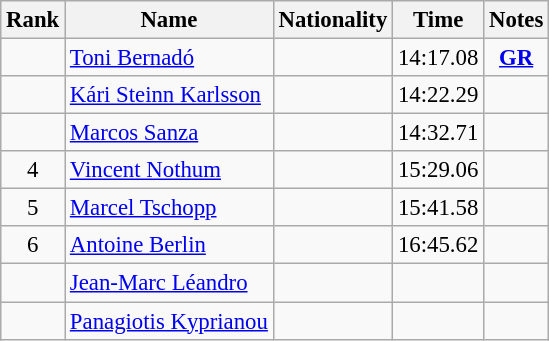<table class="wikitable sortable" style="text-align:center; font-size:95%">
<tr>
<th>Rank</th>
<th>Name</th>
<th>Nationality</th>
<th>Time</th>
<th>Notes</th>
</tr>
<tr>
<td></td>
<td align=left><a href='#'>Toni Bernadó</a></td>
<td align=left></td>
<td>14:17.08</td>
<td><strong><a href='#'>GR</a></strong></td>
</tr>
<tr>
<td></td>
<td align=left><a href='#'>Kári Steinn Karlsson</a></td>
<td align=left></td>
<td>14:22.29</td>
<td></td>
</tr>
<tr>
<td></td>
<td align=left><a href='#'>Marcos Sanza</a></td>
<td align=left></td>
<td>14:32.71</td>
<td></td>
</tr>
<tr>
<td>4</td>
<td align=left><a href='#'>Vincent Nothum</a></td>
<td align=left></td>
<td>15:29.06</td>
<td></td>
</tr>
<tr>
<td>5</td>
<td align=left><a href='#'>Marcel Tschopp</a></td>
<td align=left></td>
<td>15:41.58</td>
<td></td>
</tr>
<tr>
<td>6</td>
<td align=left><a href='#'>Antoine Berlin</a></td>
<td align=left></td>
<td>16:45.62</td>
<td></td>
</tr>
<tr>
<td></td>
<td align=left><a href='#'>Jean-Marc Léandro</a></td>
<td align=left></td>
<td></td>
<td></td>
</tr>
<tr>
<td></td>
<td align=left><a href='#'>Panagiotis Kyprianou</a></td>
<td align=left></td>
<td></td>
<td></td>
</tr>
</table>
